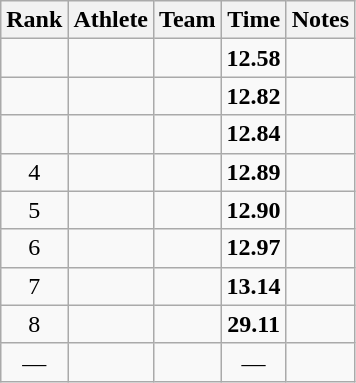<table class="wikitable sortable" style="text-align:center">
<tr>
<th>Rank</th>
<th>Athlete</th>
<th>Team</th>
<th>Time</th>
<th>Notes</th>
</tr>
<tr>
<td></td>
<td align=left></td>
<td></td>
<td><strong>12.58</strong></td>
<td></td>
</tr>
<tr>
<td></td>
<td align=left></td>
<td></td>
<td><strong>12.82</strong></td>
<td></td>
</tr>
<tr>
<td></td>
<td align=left></td>
<td></td>
<td><strong>12.84</strong></td>
<td></td>
</tr>
<tr>
<td>4</td>
<td align=left></td>
<td></td>
<td><strong>12.89</strong></td>
<td></td>
</tr>
<tr>
<td>5</td>
<td align=left></td>
<td></td>
<td><strong>12.90</strong></td>
<td></td>
</tr>
<tr>
<td>6</td>
<td align=left></td>
<td></td>
<td><strong>12.97</strong></td>
<td></td>
</tr>
<tr>
<td>7</td>
<td align=left></td>
<td></td>
<td><strong>13.14</strong></td>
<td></td>
</tr>
<tr>
<td>8</td>
<td align=left></td>
<td></td>
<td><strong>29.11</strong></td>
<td></td>
</tr>
<tr>
<td data-sort-value=9>—</td>
<td align=left></td>
<td></td>
<td>—</td>
<td></td>
</tr>
</table>
